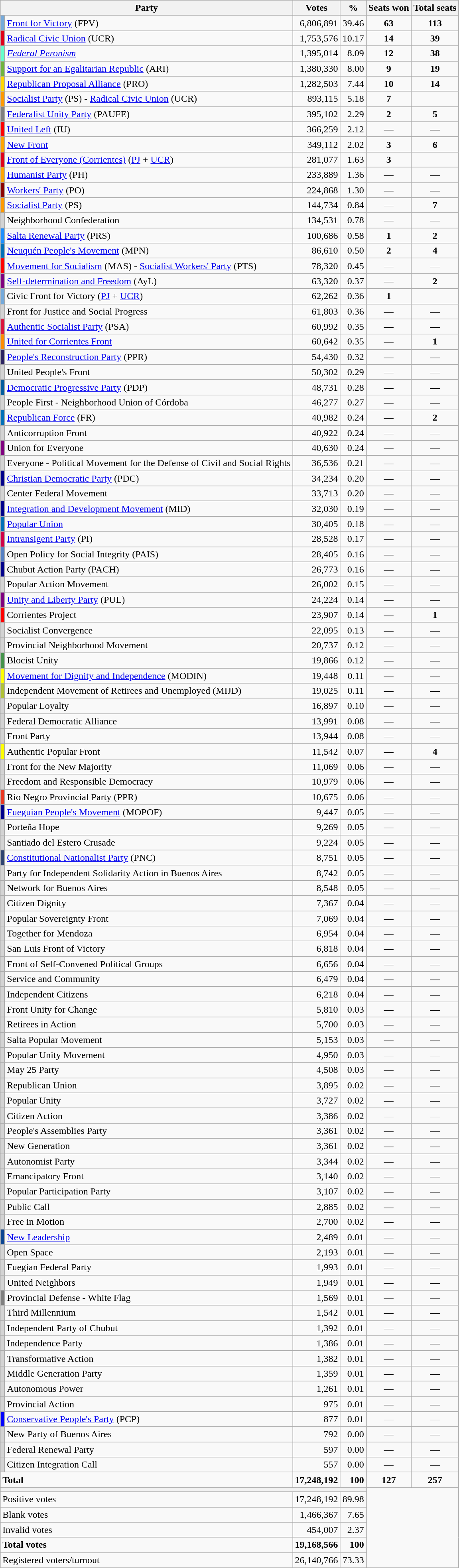<table class="wikitable" style="text-align:right;">
<tr>
<th colspan=2>Party</th>
<th>Votes</th>
<th>%</th>
<th>Seats won</th>
<th>Total seats</th>
</tr>
<tr>
<td bgcolor=#75AADB></td>
<td align=left><a href='#'>Front for Victory</a> (FPV)</td>
<td>6,806,891</td>
<td>39.46</td>
<td align=center><strong>63</strong></td>
<td align=center><strong>113</strong></td>
</tr>
<tr>
<td bgcolor=#E10019></td>
<td align=left><a href='#'>Radical Civic Union</a> (UCR)</td>
<td>1,753,576</td>
<td>10.17</td>
<td align=center><strong>14</strong></td>
<td align=center><strong>39</strong></td>
</tr>
<tr>
<td bgcolor=#66FFCC></td>
<td align=left><em><a href='#'>Federal Peronism</a></em></td>
<td>1,395,014</td>
<td>8.09</td>
<td align=center><strong>12</strong></td>
<td align=center><strong>38</strong></td>
</tr>
<tr>
<td bgcolor=#6fb53e></td>
<td align=left><a href='#'>Support for an Egalitarian Republic</a> (ARI)</td>
<td>1,380,330</td>
<td>8.00</td>
<td align=center><strong>9</strong></td>
<td align=center><strong>19</strong></td>
</tr>
<tr>
<td bgcolor=gold></td>
<td align=left><a href='#'>Republican Proposal Alliance</a> (PRO)</td>
<td>1,282,503</td>
<td>7.44</td>
<td align=center><strong>10</strong></td>
<td align=center><strong>14</strong></td>
</tr>
<tr>
<td bgcolor=#FF9900></td>
<td align=left><a href='#'>Socialist Party</a> (PS) - <a href='#'>Radical Civic Union</a> (UCR)</td>
<td>893,115</td>
<td>5.18</td>
<td align=center><strong>7</strong></td>
<td align=center></td>
</tr>
<tr>
<td bgcolor=grey></td>
<td align=left><a href='#'>Federalist Unity Party</a> (PAUFE)</td>
<td>395,102</td>
<td>2.29</td>
<td align=center><strong>2</strong></td>
<td align=center><strong>5</strong></td>
</tr>
<tr>
<td bgcolor=red></td>
<td align=left><a href='#'>United Left</a> (IU)</td>
<td>366,259</td>
<td>2.12</td>
<td align=center>—</td>
<td align=center>—</td>
</tr>
<tr>
<td bgcolor=orange></td>
<td align=left><a href='#'>New Front</a></td>
<td>349,112</td>
<td>2.02</td>
<td align=center><strong>3</strong></td>
<td align=center><strong>6</strong></td>
</tr>
<tr>
<td bgcolor=#E10019></td>
<td align=left><a href='#'>Front of Everyone (Corrientes)</a> (<a href='#'>PJ</a> + <a href='#'>UCR</a>)</td>
<td>281,077</td>
<td>1.63</td>
<td align=center><strong>3</strong></td>
<td align=center></td>
</tr>
<tr>
<td bgcolor=orange></td>
<td align=left><a href='#'>Humanist Party</a> (PH)</td>
<td>233,889</td>
<td>1.36</td>
<td align=center>—</td>
<td align=center>—</td>
</tr>
<tr>
<td bgcolor=darkred></td>
<td align=left><a href='#'>Workers' Party</a> (PO)</td>
<td>224,868</td>
<td>1.30</td>
<td align=center>—</td>
<td align=center>—</td>
</tr>
<tr>
<td bgcolor=#FF9900></td>
<td align=left><a href='#'>Socialist Party</a> (PS)</td>
<td>144,734</td>
<td>0.84</td>
<td align=center>—</td>
<td align=center><strong>7</strong></td>
</tr>
<tr>
<td bgcolor=lightgrey></td>
<td align=left>Neighborhood Confederation</td>
<td>134,531</td>
<td>0.78</td>
<td align=center>—</td>
<td align=center>—</td>
</tr>
<tr>
<td bgcolor=#1E90FF></td>
<td align=left><a href='#'>Salta Renewal Party</a> (PRS)</td>
<td>100,686</td>
<td>0.58</td>
<td align=center><strong>1</strong></td>
<td align=center><strong>2</strong></td>
</tr>
<tr>
<td bgcolor=#0070B8></td>
<td align=left><a href='#'>Neuquén People's Movement</a> (MPN)</td>
<td>86,610</td>
<td>0.50</td>
<td align=center><strong>2</strong></td>
<td align=center><strong>4</strong></td>
</tr>
<tr>
<td bgcolor=red></td>
<td align=left><a href='#'>Movement for Socialism</a> (MAS) - <a href='#'>Socialist Workers' Party</a> (PTS)</td>
<td>78,320</td>
<td>0.45</td>
<td align=center>—</td>
<td align=center>—</td>
</tr>
<tr>
<td bgcolor=purple></td>
<td align=left><a href='#'>Self-determination and Freedom</a> (AyL)</td>
<td>63,320</td>
<td>0.37</td>
<td align=center>—</td>
<td align=center><strong>2</strong></td>
</tr>
<tr>
<td bgcolor=#75AADB></td>
<td align=left>Civic Front for Victory (<a href='#'>PJ</a> + <a href='#'>UCR</a>)</td>
<td>62,262</td>
<td>0.36</td>
<td align=center><strong>1</strong></td>
<td align=center></td>
</tr>
<tr>
<td bgcolor=lightgrey></td>
<td align=left>Front for Justice and Social Progress</td>
<td>61,803</td>
<td>0.36</td>
<td align=center>—</td>
<td align=center>—</td>
</tr>
<tr>
<td bgcolor=#DC143C></td>
<td align=left><a href='#'>Authentic Socialist Party</a> (PSA)</td>
<td>60,992</td>
<td>0.35</td>
<td align=center>—</td>
<td align=center>—</td>
</tr>
<tr>
<td bgcolor=darkorange></td>
<td align=left><a href='#'>United for Corrientes Front</a></td>
<td>60,642</td>
<td>0.35</td>
<td align=center>—</td>
<td align=center><strong>1</strong></td>
</tr>
<tr>
<td bgcolor=#2B2361></td>
<td align=left><a href='#'>People's Reconstruction Party</a> (PPR)</td>
<td>54,430</td>
<td>0.32</td>
<td align=center>—</td>
<td align=center>—</td>
</tr>
<tr>
<td bgcolor=lightgrey></td>
<td align=left>United People's Front</td>
<td>50,302</td>
<td>0.29</td>
<td align=center>—</td>
<td align=center>—</td>
</tr>
<tr>
<td bgcolor=#005C9E></td>
<td align=left><a href='#'>Democratic Progressive Party</a> (PDP)</td>
<td>48,731</td>
<td>0.28</td>
<td align=center>—</td>
<td align=center>—</td>
</tr>
<tr>
<td bgcolor=lightgrey></td>
<td align=left>People First - Neighborhood Union of Córdoba</td>
<td>46,277</td>
<td>0.27</td>
<td align=center>—</td>
<td align=center>—</td>
</tr>
<tr>
<td bgcolor=#0070B8></td>
<td align=left><a href='#'>Republican Force</a> (FR)</td>
<td>40,982</td>
<td>0.24</td>
<td align=center>—</td>
<td align=center><strong>2</strong></td>
</tr>
<tr>
<td bgcolor=lightgrey></td>
<td align=left>Anticorruption Front</td>
<td>40,922</td>
<td>0.24</td>
<td align=center>—</td>
<td align=center>—</td>
</tr>
<tr>
<td bgcolor=purple></td>
<td align=left>Union for Everyone</td>
<td>40,630</td>
<td>0.24</td>
<td align=center>—</td>
<td align=center>—</td>
</tr>
<tr>
<td bgcolor=lightgrey></td>
<td align=left>Everyone - Political Movement for the Defense of Civil and Social Rights</td>
<td>36,536</td>
<td>0.21</td>
<td align=center>—</td>
<td align=center>—</td>
</tr>
<tr>
<td bgcolor=darkblue></td>
<td align=left><a href='#'>Christian Democratic Party</a> (PDC)</td>
<td>34,234</td>
<td>0.20</td>
<td align=center>—</td>
<td align=center>—</td>
</tr>
<tr>
<td bgcolor=lightgrey></td>
<td align=left>Center Federal Movement</td>
<td>33,713</td>
<td>0.20</td>
<td align=center>—</td>
<td align=center>—</td>
</tr>
<tr>
<td bgcolor=darkblue></td>
<td align=left><a href='#'>Integration and Development Movement</a> (MID)</td>
<td>32,030</td>
<td>0.19</td>
<td align=center>—</td>
<td align=center>—</td>
</tr>
<tr>
<td bgcolor=#0070B8></td>
<td align=left><a href='#'>Popular Union</a></td>
<td>30,405</td>
<td>0.18</td>
<td align=center>—</td>
<td align=center>—</td>
</tr>
<tr>
<td bgcolor=#D10047></td>
<td align=left><a href='#'>Intransigent Party</a> (PI)</td>
<td>28,528</td>
<td>0.17</td>
<td align=center>—</td>
<td align=center>—</td>
</tr>
<tr>
<td bgcolor=#5580C3></td>
<td align=left>Open Policy for Social Integrity (PAIS)</td>
<td>28,405</td>
<td>0.16</td>
<td align=center>—</td>
<td align=center>—</td>
</tr>
<tr>
<td bgcolor=darkblue></td>
<td align=left>Chubut Action Party (PACH)</td>
<td>26,773</td>
<td>0.16</td>
<td align=center>—</td>
<td align=center>—</td>
</tr>
<tr>
<td bgcolor=lightgrey></td>
<td align=left>Popular Action Movement</td>
<td>26,002</td>
<td>0.15</td>
<td align=center>—</td>
<td align=center>—</td>
</tr>
<tr>
<td bgcolor=purple></td>
<td align=left><a href='#'>Unity and Liberty Party</a> (PUL)</td>
<td>24,224</td>
<td>0.14</td>
<td align=center>—</td>
<td align=center>—</td>
</tr>
<tr>
<td bgcolor=red></td>
<td align=left>Corrientes Project</td>
<td>23,907</td>
<td>0.14</td>
<td align=center>—</td>
<td align=center><strong>1</strong></td>
</tr>
<tr>
<td bgcolor=lightgrey></td>
<td align=left>Socialist Convergence</td>
<td>22,095</td>
<td>0.13</td>
<td align=center>—</td>
<td align=center>—</td>
</tr>
<tr>
<td bgcolor=lightgrey></td>
<td align=left>Provincial Neighborhood Movement</td>
<td>20,737</td>
<td>0.12</td>
<td align=center>—</td>
<td align=center>—</td>
</tr>
<tr>
<td bgcolor=#44944A></td>
<td align=left>Blocist Unity</td>
<td>19,866</td>
<td>0.12</td>
<td align=center>—</td>
<td align=center>—</td>
</tr>
<tr>
<td bgcolor=yellow></td>
<td align=left><a href='#'>Movement for Dignity and Independence</a> (MODIN)</td>
<td>19,448</td>
<td>0.11</td>
<td align=center>—</td>
<td align=center>—</td>
</tr>
<tr>
<td bgcolor=#B0C236></td>
<td align=left>Independent Movement of Retirees and Unemployed (MIJD)</td>
<td>19,025</td>
<td>0.11</td>
<td align=center>—</td>
<td align=center>—</td>
</tr>
<tr>
<td bgcolor=lightgrey></td>
<td align=left>Popular Loyalty</td>
<td>16,897</td>
<td>0.10</td>
<td align=center>—</td>
<td align=center>—</td>
</tr>
<tr>
<td bgcolor=lightgrey></td>
<td align=left>Federal Democratic Alliance</td>
<td>13,991</td>
<td>0.08</td>
<td align=center>—</td>
<td align=center>—</td>
</tr>
<tr>
<td bgcolor=lightgrey></td>
<td align=left>Front Party</td>
<td>13,944</td>
<td>0.08</td>
<td align=center>—</td>
<td align=center>—</td>
</tr>
<tr>
<td bgcolor=yellow></td>
<td align=left>Authentic Popular Front</td>
<td>11,542</td>
<td>0.07</td>
<td align=center>—</td>
<td align=center><strong>4</strong></td>
</tr>
<tr>
<td bgcolor=lightgrey></td>
<td align=left>Front for the New Majority</td>
<td>11,069</td>
<td>0.06</td>
<td align=center>—</td>
<td align=center>—</td>
</tr>
<tr>
<td bgcolor=lightgrey></td>
<td align=left>Freedom and Responsible Democracy</td>
<td>10,979</td>
<td>0.06</td>
<td align=center>—</td>
<td align=center>—</td>
</tr>
<tr>
<td bgcolor=#EB3721></td>
<td align=left>Río Negro Provincial Party (PPR)</td>
<td>10,675</td>
<td>0.06</td>
<td align=center>—</td>
<td align=center>—</td>
</tr>
<tr>
<td bgcolor=darkblue></td>
<td align=left><a href='#'>Fueguian People's Movement</a> (MOPOF)</td>
<td>9,447</td>
<td>0.05</td>
<td align=center>—</td>
<td align=center>—</td>
</tr>
<tr>
<td bgcolor=lightgrey></td>
<td align=left>Porteña Hope</td>
<td>9,269</td>
<td>0.05</td>
<td align=center>—</td>
<td align=center>—</td>
</tr>
<tr>
<td bgcolor=lightgrey></td>
<td align=left>Santiado del Estero Crusade</td>
<td>9,224</td>
<td>0.05</td>
<td align=center>—</td>
<td align=center>—</td>
</tr>
<tr>
<td bgcolor=#2E4371></td>
<td align=left><a href='#'>Constitutional Nationalist Party</a> (PNC)</td>
<td>8,751</td>
<td>0.05</td>
<td align=center>—</td>
<td align=center>—</td>
</tr>
<tr>
<td bgcolor=lightgrey></td>
<td align=left>Party for Independent Solidarity Action in Buenos Aires</td>
<td>8,742</td>
<td>0.05</td>
<td align=center>—</td>
<td align=center>—</td>
</tr>
<tr>
<td bgcolor=lightgrey></td>
<td align=left>Network for Buenos Aires</td>
<td>8,548</td>
<td>0.05</td>
<td align=center>—</td>
<td align=center>—</td>
</tr>
<tr>
<td bgcolor=lightgrey></td>
<td align=left>Citizen Dignity</td>
<td>7,367</td>
<td>0.04</td>
<td align=center>—</td>
<td align=center>—</td>
</tr>
<tr>
<td bgcolor=lightgrey></td>
<td align=left>Popular Sovereignty Front</td>
<td>7,069</td>
<td>0.04</td>
<td align=center>—</td>
<td align=center>—</td>
</tr>
<tr>
<td bgcolor=lightgrey></td>
<td align=left>Together for Mendoza</td>
<td>6,954</td>
<td>0.04</td>
<td align=center>—</td>
<td align=center>—</td>
</tr>
<tr>
<td bgcolor=lightgrey></td>
<td align=left>San Luis Front of Victory</td>
<td>6,818</td>
<td>0.04</td>
<td align=center>—</td>
<td align=center>—</td>
</tr>
<tr>
<td bgcolor=lightgrey></td>
<td align=left>Front of Self-Convened Political Groups</td>
<td>6,656</td>
<td>0.04</td>
<td align=center>—</td>
<td align=center>—</td>
</tr>
<tr>
<td bgcolor=lightgrey></td>
<td align=left>Service and Community</td>
<td>6,479</td>
<td>0.04</td>
<td align=center>—</td>
<td align=center>—</td>
</tr>
<tr>
<td bgcolor=lightgrey></td>
<td align=left>Independent Citizens</td>
<td>6,218</td>
<td>0.04</td>
<td align=center>—</td>
<td align=center>—</td>
</tr>
<tr>
<td bgcolor=lightgrey></td>
<td align=left>Front Unity for Change</td>
<td>5,810</td>
<td>0.03</td>
<td align=center>—</td>
<td align=center>—</td>
</tr>
<tr>
<td bgcolor=lightgrey></td>
<td align=left>Retirees in Action</td>
<td>5,700</td>
<td>0.03</td>
<td align=center>—</td>
<td align=center>—</td>
</tr>
<tr>
<td bgcolor=lightgrey></td>
<td align=left>Salta Popular Movement</td>
<td>5,153</td>
<td>0.03</td>
<td align=center>—</td>
<td align=center>—</td>
</tr>
<tr>
<td bgcolor=lightgrey></td>
<td align=left>Popular Unity Movement</td>
<td>4,950</td>
<td>0.03</td>
<td align=center>—</td>
<td align=center>—</td>
</tr>
<tr>
<td bgcolor=lightgrey></td>
<td align=left>May 25 Party</td>
<td>4,508</td>
<td>0.03</td>
<td align=center>—</td>
<td align=center>—</td>
</tr>
<tr>
<td bgcolor=lightgrey></td>
<td align=left>Republican Union</td>
<td>3,895</td>
<td>0.02</td>
<td align=center>—</td>
<td align=center>—</td>
</tr>
<tr>
<td bgcolor=lightgrey></td>
<td align=left>Popular Unity</td>
<td>3,727</td>
<td>0.02</td>
<td align=center>—</td>
<td align=center>—</td>
</tr>
<tr>
<td bgcolor=lightgrey></td>
<td align=left>Citizen Action</td>
<td>3,386</td>
<td>0.02</td>
<td align=center>—</td>
<td align=center>—</td>
</tr>
<tr>
<td bgcolor=lightgrey></td>
<td align=left>People's Assemblies Party</td>
<td>3,361</td>
<td>0.02</td>
<td align=center>—</td>
<td align=center>—</td>
</tr>
<tr>
<td bgcolor=lightgrey></td>
<td align=left>New Generation</td>
<td>3,361</td>
<td>0.02</td>
<td align=center>—</td>
<td align=center>—</td>
</tr>
<tr>
<td bgcolor=lightgrey></td>
<td align=left>Autonomist Party</td>
<td>3,344</td>
<td>0.02</td>
<td align=center>—</td>
<td align=center>—</td>
</tr>
<tr>
<td bgcolor=lightgrey></td>
<td align=left>Emancipatory Front</td>
<td>3,140</td>
<td>0.02</td>
<td align=center>—</td>
<td align=center>—</td>
</tr>
<tr>
<td bgcolor=lightgrey></td>
<td align=left>Popular Participation Party</td>
<td>3,107</td>
<td>0.02</td>
<td align=center>—</td>
<td align=center>—</td>
</tr>
<tr>
<td bgcolor=lightgrey></td>
<td align=left>Public Call</td>
<td>2,885</td>
<td>0.02</td>
<td align=center>—</td>
<td align=center>—</td>
</tr>
<tr>
<td bgcolor=lightgrey></td>
<td align=left>Free in Motion</td>
<td>2,700</td>
<td>0.02</td>
<td align=center>—</td>
<td align=center>—</td>
</tr>
<tr>
<td bgcolor=#0b4592></td>
<td align=left><a href='#'>New Leadership</a></td>
<td>2,489</td>
<td>0.01</td>
<td align=center>—</td>
<td align=center>—</td>
</tr>
<tr>
<td bgcolor=lightgrey></td>
<td align=left>Open Space</td>
<td>2,193</td>
<td>0.01</td>
<td align=center>—</td>
<td align=center>—</td>
</tr>
<tr>
<td bgcolor=lightgrey></td>
<td align=left>Fuegian Federal Party</td>
<td>1,993</td>
<td>0.01</td>
<td align=center>—</td>
<td align=center>—</td>
</tr>
<tr>
<td bgcolor=lightgrey></td>
<td align=left>United Neighbors</td>
<td>1,949</td>
<td>0.01</td>
<td align=center>—</td>
<td align=center>—</td>
</tr>
<tr>
<td bgcolor=grey></td>
<td align=left>Provincial Defense - White Flag</td>
<td>1,569</td>
<td>0.01</td>
<td align=center>—</td>
<td align=center>—</td>
</tr>
<tr>
<td bgcolor=lightgrey></td>
<td align=left>Third Millennium</td>
<td>1,542</td>
<td>0.01</td>
<td align=center>—</td>
<td align=center>—</td>
</tr>
<tr>
<td bgcolor=lightgrey></td>
<td align=left>Independent Party of Chubut</td>
<td>1,392</td>
<td>0.01</td>
<td align=center>—</td>
<td align=center>—</td>
</tr>
<tr>
<td bgcolor=lightgrey></td>
<td align=left>Independence Party</td>
<td>1,386</td>
<td>0.01</td>
<td align=center>—</td>
<td align=center>—</td>
</tr>
<tr>
<td bgcolor=lightgrey></td>
<td align=left>Transformative Action</td>
<td>1,382</td>
<td>0.01</td>
<td align=center>—</td>
<td align=center>—</td>
</tr>
<tr>
<td bgcolor=lightgrey></td>
<td align=left>Middle Generation Party</td>
<td>1,359</td>
<td>0.01</td>
<td align=center>—</td>
<td align=center>—</td>
</tr>
<tr>
<td bgcolor=lightgrey></td>
<td align=left>Autonomous Power</td>
<td>1,261</td>
<td>0.01</td>
<td align=center>—</td>
<td align=center>—</td>
</tr>
<tr>
<td bgcolor=lightgrey></td>
<td align=left>Provincial Action</td>
<td>975</td>
<td>0.01</td>
<td align=center>—</td>
<td align=center>—</td>
</tr>
<tr>
<td bgcolor=blue></td>
<td align=left><a href='#'>Conservative People's Party</a> (PCP)</td>
<td>877</td>
<td>0.01</td>
<td align=center>—</td>
<td align=center>—</td>
</tr>
<tr>
<td bgcolor=lightgrey></td>
<td align=left>New Party of Buenos Aires</td>
<td>792</td>
<td>0.00</td>
<td align=center>—</td>
<td align=center>—</td>
</tr>
<tr>
<td bgcolor=lightgrey></td>
<td align=left>Federal Renewal Party</td>
<td>597</td>
<td>0.00</td>
<td align=center>—</td>
<td align=center>—</td>
</tr>
<tr>
<td bgcolor=lightgrey></td>
<td align=left>Citizen Integration Call</td>
<td>557</td>
<td>0.00</td>
<td align=center>—</td>
<td align=center>—</td>
</tr>
<tr style="font-weight:bold">
<td colspan=2 align=left>Total</td>
<td>17,248,192</td>
<td>100</td>
<td align=center><strong>127</strong></td>
<td align=center><strong>257</strong></td>
</tr>
<tr>
<th colspan=4></th>
<td rowspan=6 colspan=2></td>
</tr>
<tr>
<td align=left colspan=2>Positive votes</td>
<td>17,248,192</td>
<td>89.98</td>
</tr>
<tr>
<td align=left colspan=2>Blank votes</td>
<td>1,466,367</td>
<td>7.65</td>
</tr>
<tr>
<td align=left colspan=2>Invalid votes</td>
<td>454,007</td>
<td>2.37</td>
</tr>
<tr style="font-weight:bold">
<td align=left colspan=2>Total votes</td>
<td>19,168,566</td>
<td>100</td>
</tr>
<tr>
<td align=left colspan=2>Registered voters/turnout</td>
<td>26,140,766</td>
<td>73.33</td>
</tr>
</table>
